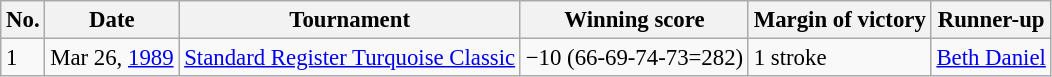<table class="wikitable" style="font-size:95%;">
<tr>
<th>No.</th>
<th>Date</th>
<th>Tournament</th>
<th>Winning score</th>
<th>Margin of victory</th>
<th>Runner-up</th>
</tr>
<tr>
<td>1</td>
<td>Mar 26, <a href='#'>1989</a></td>
<td><a href='#'>Standard Register Turquoise Classic</a></td>
<td>−10 (66-69-74-73=282)</td>
<td>1 stroke</td>
<td> <a href='#'>Beth Daniel</a></td>
</tr>
</table>
